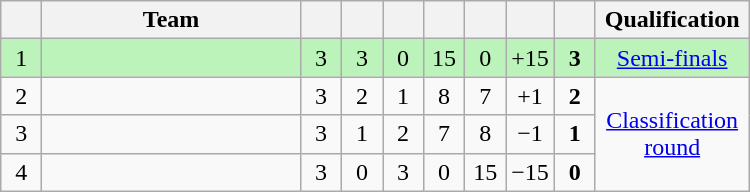<table class="wikitable" style="text-align:center;">
<tr>
<th width=20></th>
<th width=165>Team</th>
<th width=20></th>
<th width=20></th>
<th width=20></th>
<th width=20></th>
<th width=20></th>
<th width=20></th>
<th width=20></th>
<th width=95>Qualification</th>
</tr>
<tr bgcolor=bbf3bb>
<td>1</td>
<td align="left"></td>
<td>3</td>
<td>3</td>
<td>0</td>
<td>15</td>
<td>0</td>
<td>+15</td>
<td><strong>3</strong></td>
<td><a href='#'>Semi-finals</a></td>
</tr>
<tr>
<td>2</td>
<td align="left"></td>
<td>3</td>
<td>2</td>
<td>1</td>
<td>8</td>
<td>7</td>
<td>+1</td>
<td><strong>2</strong></td>
<td rowspan="3"><a href='#'>Classification round</a></td>
</tr>
<tr>
<td>3</td>
<td align="left"></td>
<td>3</td>
<td>1</td>
<td>2</td>
<td>7</td>
<td>8</td>
<td>−1</td>
<td><strong>1</strong></td>
</tr>
<tr>
<td>4</td>
<td align="left"></td>
<td>3</td>
<td>0</td>
<td>3</td>
<td>0</td>
<td>15</td>
<td>−15</td>
<td><strong>0</strong></td>
</tr>
</table>
